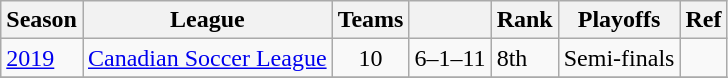<table class="wikitable">
<tr>
<th>Season</th>
<th>League</th>
<th>Teams</th>
<th></th>
<th>Rank</th>
<th>Playoffs</th>
<th>Ref</th>
</tr>
<tr>
<td><a href='#'>2019</a></td>
<td rowspan="1" valign="center"><a href='#'>Canadian Soccer League</a></td>
<td style="text-align: center;">10</td>
<td>6–1–11</td>
<td>8th</td>
<td>Semi-finals</td>
<td></td>
</tr>
<tr>
</tr>
</table>
